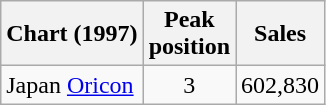<table class="wikitable">
<tr>
<th>Chart (1997)</th>
<th>Peak<br>position</th>
<th>Sales</th>
</tr>
<tr>
<td>Japan <a href='#'>Oricon</a></td>
<td align="center">3</td>
<td>602,830</td>
</tr>
</table>
